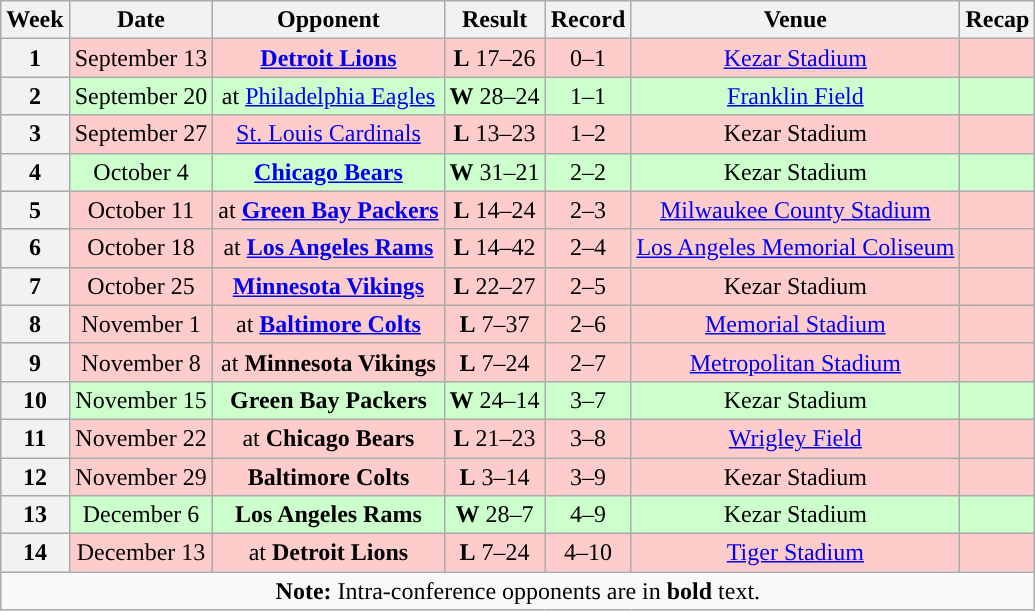<table class="wikitable" style="text-align:center">
<tr>
<th>Week</th>
<th>Date</th>
<th>Opponent</th>
<th>Result</th>
<th>Record</th>
<th>Venue</th>
<th>Recap</th>
</tr>
<tr style="background:#fcc">
<th>1</th>
<td>September 13</td>
<td><strong><a href='#'>Detroit Lions</a></strong></td>
<td><strong>L</strong> 17–26</td>
<td>0–1</td>
<td><a href='#'>Kezar Stadium</a></td>
<td></td>
</tr>
<tr style="background:#cfc">
<th>2</th>
<td>September 20</td>
<td>at <a href='#'>Philadelphia Eagles</a></td>
<td><strong>W</strong> 28–24</td>
<td>1–1</td>
<td><a href='#'>Franklin Field</a></td>
<td></td>
</tr>
<tr style="background:#fcc">
<th>3</th>
<td>September 27</td>
<td><a href='#'>St. Louis Cardinals</a></td>
<td><strong>L</strong> 13–23</td>
<td>1–2</td>
<td>Kezar Stadium</td>
<td></td>
</tr>
<tr style="background:#cfc">
<th>4</th>
<td>October 4</td>
<td><strong><a href='#'>Chicago Bears</a></strong></td>
<td><strong>W</strong> 31–21</td>
<td>2–2</td>
<td>Kezar Stadium</td>
<td></td>
</tr>
<tr style="background:#fcc">
<th>5</th>
<td>October 11</td>
<td>at <strong><a href='#'>Green Bay Packers</a></strong></td>
<td><strong>L</strong> 14–24</td>
<td>2–3</td>
<td><a href='#'>Milwaukee County Stadium</a></td>
<td></td>
</tr>
<tr style="background:#fcc">
<th>6</th>
<td>October 18</td>
<td>at <strong><a href='#'>Los Angeles Rams</a></strong></td>
<td><strong>L</strong> 14–42</td>
<td>2–4</td>
<td><a href='#'>Los Angeles Memorial Coliseum</a></td>
<td></td>
</tr>
<tr style="background:#fcc">
<th>7</th>
<td>October 25</td>
<td><strong><a href='#'>Minnesota Vikings</a></strong></td>
<td><strong>L</strong>  22–27</td>
<td>2–5</td>
<td>Kezar Stadium</td>
<td></td>
</tr>
<tr style="background:#fcc">
<th>8</th>
<td>November 1</td>
<td>at <strong><a href='#'>Baltimore Colts</a></strong></td>
<td><strong>L</strong> 7–37</td>
<td>2–6</td>
<td><a href='#'>Memorial Stadium</a></td>
<td></td>
</tr>
<tr style="background:#fcc">
<th>9</th>
<td>November 8</td>
<td>at <strong>Minnesota Vikings</strong></td>
<td><strong>L</strong> 7–24</td>
<td>2–7</td>
<td><a href='#'>Metropolitan Stadium</a></td>
<td></td>
</tr>
<tr style="background:#cfc">
<th>10</th>
<td>November 15</td>
<td><strong>Green Bay Packers</strong></td>
<td><strong>W</strong> 24–14</td>
<td>3–7</td>
<td>Kezar Stadium</td>
<td></td>
</tr>
<tr style="background:#fcc">
<th>11</th>
<td>November 22</td>
<td>at <strong>Chicago Bears</strong></td>
<td><strong>L</strong> 21–23</td>
<td>3–8</td>
<td><a href='#'>Wrigley Field</a></td>
<td></td>
</tr>
<tr style="background:#fcc">
<th>12</th>
<td>November 29</td>
<td><strong>Baltimore Colts</strong></td>
<td><strong>L</strong> 3–14</td>
<td>3–9</td>
<td>Kezar Stadium</td>
<td></td>
</tr>
<tr style="background:#cfc">
<th>13</th>
<td>December 6</td>
<td><strong>Los Angeles Rams</strong></td>
<td><strong>W</strong> 28–7</td>
<td>4–9</td>
<td>Kezar Stadium</td>
<td></td>
</tr>
<tr style="background:#fcc">
<th>14</th>
<td>December 13</td>
<td>at <strong>Detroit Lions</strong></td>
<td><strong>L</strong> 7–24</td>
<td>4–10</td>
<td><a href='#'>Tiger Stadium</a></td>
<td></td>
</tr>
<tr>
<td colspan="8"><strong>Note:</strong> Intra-conference opponents are in <strong>bold</strong> text.</td>
</tr>
</table>
